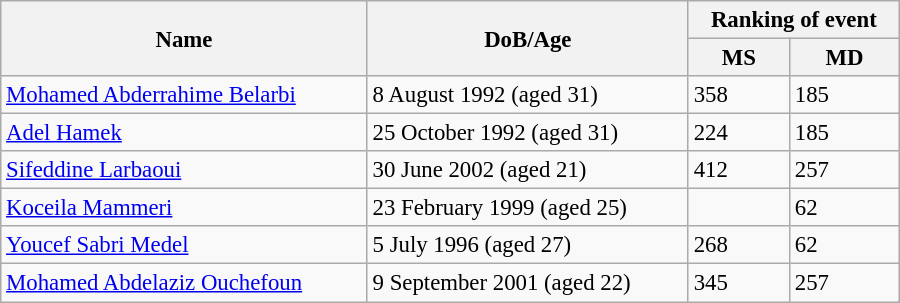<table class="wikitable" style="width:600px; font-size:95%;">
<tr>
<th rowspan="2" align="left">Name</th>
<th rowspan="2" align="left">DoB/Age</th>
<th colspan="2" align="center">Ranking of event</th>
</tr>
<tr>
<th align="center">MS</th>
<th align="center">MD</th>
</tr>
<tr>
<td align="left"><a href='#'>Mohamed Abderrahime Belarbi</a></td>
<td align="left">8 August 1992 (aged 31)</td>
<td>358</td>
<td>185</td>
</tr>
<tr>
<td align="left"><a href='#'>Adel Hamek</a></td>
<td align="left">25 October 1992 (aged 31)</td>
<td>224</td>
<td>185</td>
</tr>
<tr>
<td align="left"><a href='#'>Sifeddine Larbaoui</a></td>
<td align="left">30 June 2002 (aged 21)</td>
<td>412</td>
<td>257</td>
</tr>
<tr>
<td align="left"><a href='#'>Koceila Mammeri</a></td>
<td align="left">23 February 1999 (aged 25)</td>
<td></td>
<td>62</td>
</tr>
<tr>
<td align="left"><a href='#'>Youcef Sabri Medel</a></td>
<td align="left">5 July 1996 (aged 27)</td>
<td>268</td>
<td>62</td>
</tr>
<tr>
<td align="left"><a href='#'>Mohamed Abdelaziz Ouchefoun</a></td>
<td align="left">9 September 2001 (aged 22)</td>
<td>345</td>
<td>257</td>
</tr>
</table>
